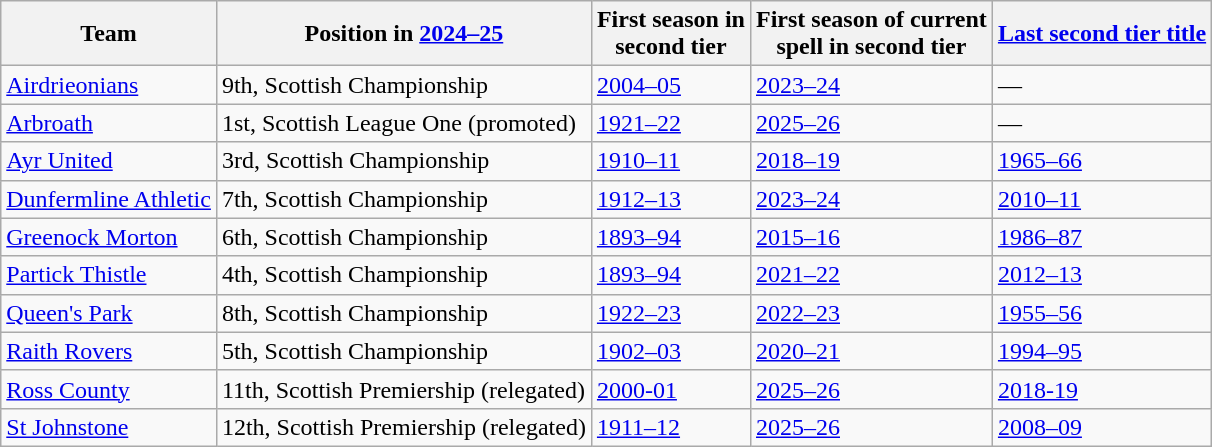<table class="wikitable sortable">
<tr>
<th>Team</th>
<th>Position in <a href='#'>2024–25</a></th>
<th>First season in<br>second tier</th>
<th>First season of current<br>spell in second tier</th>
<th><a href='#'>Last second tier title</a></th>
</tr>
<tr>
<td><a href='#'>Airdrieonians</a></td>
<td>9th, Scottish Championship</td>
<td><a href='#'>2004–05</a></td>
<td><a href='#'>2023–24</a></td>
<td>—</td>
</tr>
<tr>
<td><a href='#'>Arbroath</a></td>
<td>1st, Scottish League One (promoted)</td>
<td><a href='#'>1921–22</a></td>
<td><a href='#'>2025–26</a></td>
<td>—</td>
</tr>
<tr>
<td><a href='#'>Ayr United</a></td>
<td>3rd, Scottish Championship</td>
<td><a href='#'>1910–11</a></td>
<td><a href='#'>2018–19</a></td>
<td><a href='#'>1965–66</a></td>
</tr>
<tr>
<td><a href='#'>Dunfermline Athletic</a></td>
<td>7th, Scottish Championship</td>
<td><a href='#'>1912–13</a></td>
<td><a href='#'>2023–24</a></td>
<td><a href='#'>2010–11</a></td>
</tr>
<tr>
<td><a href='#'>Greenock Morton</a></td>
<td>6th, Scottish Championship</td>
<td><a href='#'>1893–94</a></td>
<td><a href='#'>2015–16</a></td>
<td><a href='#'>1986–87</a></td>
</tr>
<tr>
<td><a href='#'>Partick Thistle</a></td>
<td>4th, Scottish Championship</td>
<td><a href='#'>1893–94</a></td>
<td><a href='#'>2021–22</a></td>
<td><a href='#'>2012–13</a></td>
</tr>
<tr>
<td><a href='#'>Queen's Park</a></td>
<td>8th, Scottish Championship</td>
<td><a href='#'>1922–23</a></td>
<td><a href='#'>2022–23</a></td>
<td><a href='#'>1955–56</a></td>
</tr>
<tr>
<td><a href='#'>Raith Rovers</a></td>
<td>5th, Scottish Championship</td>
<td><a href='#'>1902–03</a></td>
<td><a href='#'>2020–21</a></td>
<td><a href='#'>1994–95</a></td>
</tr>
<tr>
<td><a href='#'>Ross County</a></td>
<td>11th, Scottish Premiership (relegated)</td>
<td><a href='#'>2000-01</a></td>
<td><a href='#'>2025–26</a></td>
<td><a href='#'>2018-19</a></td>
</tr>
<tr>
<td><a href='#'>St Johnstone</a></td>
<td>12th, Scottish Premiership (relegated)</td>
<td><a href='#'>1911–12</a></td>
<td><a href='#'>2025–26</a></td>
<td><a href='#'>2008–09</a></td>
</tr>
</table>
